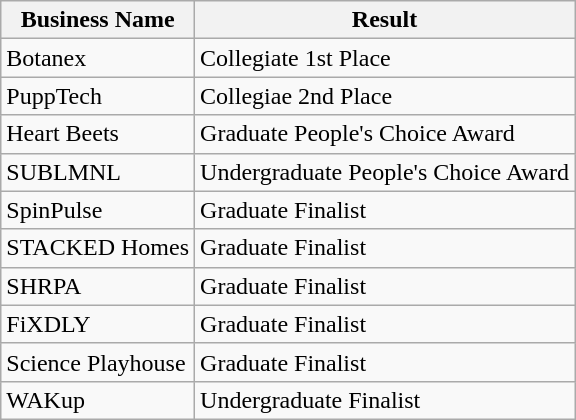<table class="wikitable">
<tr>
<th>Business Name</th>
<th>Result</th>
</tr>
<tr>
<td>Botanex</td>
<td>Collegiate 1st Place</td>
</tr>
<tr>
<td>PuppTech</td>
<td>Collegiae 2nd Place</td>
</tr>
<tr>
<td>Heart Beets</td>
<td>Graduate People's Choice Award</td>
</tr>
<tr>
<td>SUBLMNL</td>
<td>Undergraduate People's Choice Award</td>
</tr>
<tr>
<td>SpinPulse</td>
<td>Graduate Finalist</td>
</tr>
<tr>
<td>STACKED Homes</td>
<td>Graduate Finalist</td>
</tr>
<tr>
<td>SHRPA</td>
<td>Graduate Finalist</td>
</tr>
<tr>
<td>FiXDLY</td>
<td>Graduate Finalist</td>
</tr>
<tr>
<td>Science Playhouse</td>
<td>Graduate Finalist</td>
</tr>
<tr>
<td>WAKup</td>
<td>Undergraduate Finalist</td>
</tr>
</table>
